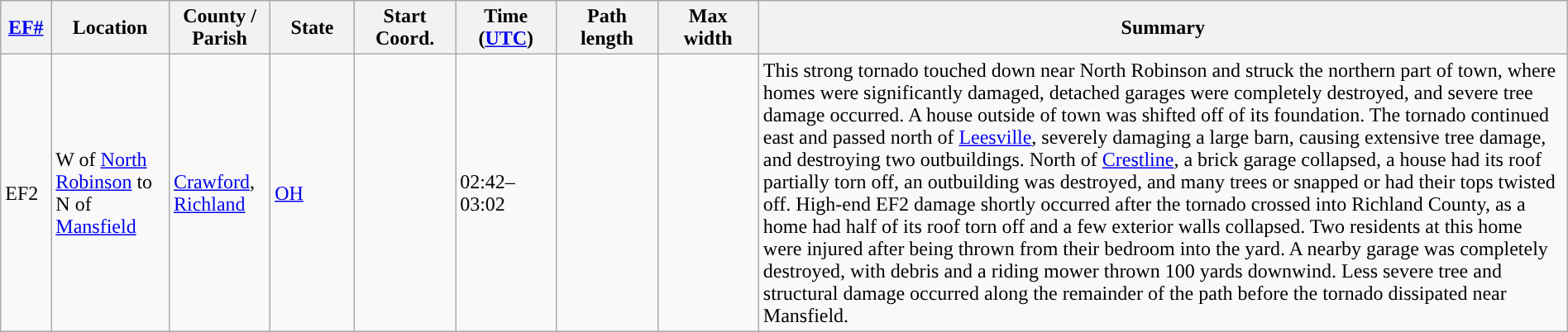<table class="wikitable sortable" style="width:100%;">
<tr>
<th scope="col"  style="width:3%; text-align:center;"><a href='#'>EF#</a></th>
<th scope="col"  style="width:7%; text-align:center;" class="unsortable">Location</th>
<th scope="col"  style="width:6%; text-align:center;" class="unsortable">County / Parish</th>
<th scope="col"  style="width:5%; text-align:center;">State</th>
<th scope="col"  style="width:6%; text-align:center;">Start Coord.</th>
<th scope="col"  style="width:6%; text-align:center;">Time (<a href='#'>UTC</a>)</th>
<th scope="col"  style="width:6%; text-align:center;">Path length</th>
<th scope="col"  style="width:6%; text-align:center;">Max width</th>
<th scope="col" class="unsortable" style="width:48%; text-align:center;">Summary</th>
</tr>
<tr>
<td>EF2</td>
<td>W of <a href='#'>North Robinson</a> to N of <a href='#'>Mansfield</a></td>
<td><a href='#'>Crawford</a>, <a href='#'>Richland</a></td>
<td><a href='#'>OH</a></td>
<td></td>
<td>02:42–03:02</td>
<td></td>
<td></td>
<td>This strong tornado touched down near North Robinson and struck the northern part of town, where homes were significantly damaged, detached garages were completely destroyed, and severe tree damage occurred. A house outside of town was shifted off of its foundation. The tornado continued east and passed north of <a href='#'>Leesville</a>, severely damaging a large barn, causing extensive tree damage, and destroying two outbuildings. North of <a href='#'>Crestline</a>, a brick garage collapsed, a house had its roof partially torn off, an outbuilding was destroyed, and many trees or snapped or had their tops twisted off. High-end EF2 damage shortly occurred after the tornado crossed into Richland County, as a home had half of its roof torn off and a few exterior walls collapsed. Two residents at this home were injured after being thrown from their bedroom into the yard. A nearby garage was completely destroyed, with debris and a riding mower thrown 100 yards downwind. Less severe tree and structural damage occurred along the remainder of the path before the tornado dissipated near Mansfield.</td>
</tr>
</table>
